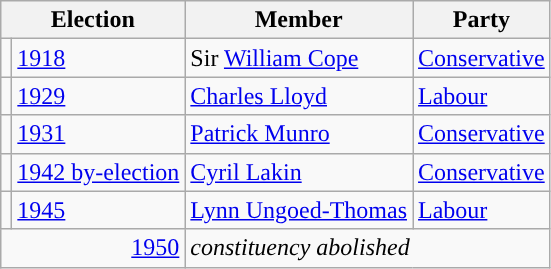<table class="wikitable">
<tr>
<th colspan="2">Election</th>
<th>Member</th>
<th>Party</th>
</tr>
<tr>
<td style="color:inherit;background-color: "></td>
<td><a href='#'>1918</a></td>
<td>Sir <a href='#'>William Cope</a></td>
<td><a href='#'>Conservative</a></td>
</tr>
<tr>
<td style="color:inherit;background-color: "></td>
<td><a href='#'>1929</a></td>
<td><a href='#'>Charles Lloyd</a></td>
<td><a href='#'>Labour</a></td>
</tr>
<tr>
<td style="color:inherit;background-color: "></td>
<td><a href='#'>1931</a></td>
<td><a href='#'>Patrick Munro</a></td>
<td><a href='#'>Conservative</a></td>
</tr>
<tr>
<td style="color:inherit;background-color: "></td>
<td><a href='#'>1942 by-election</a></td>
<td><a href='#'>Cyril Lakin</a></td>
<td><a href='#'>Conservative</a></td>
</tr>
<tr>
<td style="color:inherit;background-color: "></td>
<td><a href='#'>1945</a></td>
<td><a href='#'>Lynn Ungoed-Thomas</a></td>
<td><a href='#'>Labour</a></td>
</tr>
<tr>
<td colspan="2" align="right"><a href='#'>1950</a></td>
<td colspan="2"><em>constituency abolished</em></td>
</tr>
</table>
